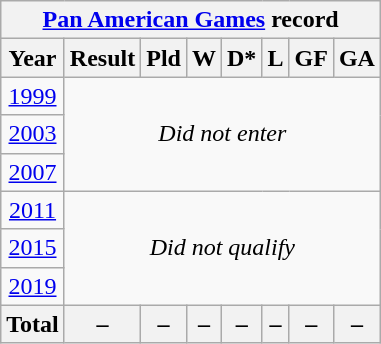<table class="wikitable" style="text-align: center;">
<tr>
<th colspan=8><a href='#'>Pan American Games</a> record</th>
</tr>
<tr>
<th>Year</th>
<th>Result</th>
<th>Pld</th>
<th>W</th>
<th>D*</th>
<th>L</th>
<th>GF</th>
<th>GA</th>
</tr>
<tr>
<td> <a href='#'>1999</a></td>
<td colspan=7 rowspan=3><em>Did not enter</em></td>
</tr>
<tr>
<td> <a href='#'>2003</a></td>
</tr>
<tr>
<td> <a href='#'>2007</a></td>
</tr>
<tr>
<td> <a href='#'>2011</a></td>
<td colspan=7 rowspan=3><em>Did not qualify</em></td>
</tr>
<tr>
<td> <a href='#'>2015</a></td>
</tr>
<tr>
<td> <a href='#'>2019</a></td>
</tr>
<tr>
<th>Total</th>
<th>–</th>
<th>–</th>
<th>–</th>
<th>–</th>
<th>–</th>
<th>–</th>
<th>–</th>
</tr>
</table>
